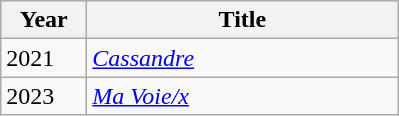<table class="wikitable sortable">
<tr>
<th style="width:50px;">Year</th>
<th style="width:200px;">Title</th>
</tr>
<tr>
<td>2021</td>
<td><em><a href='#'>Cassandre</a></em></td>
</tr>
<tr>
<td>2023</td>
<td><em><a href='#'>Ma Voie/x</a></em></td>
</tr>
</table>
